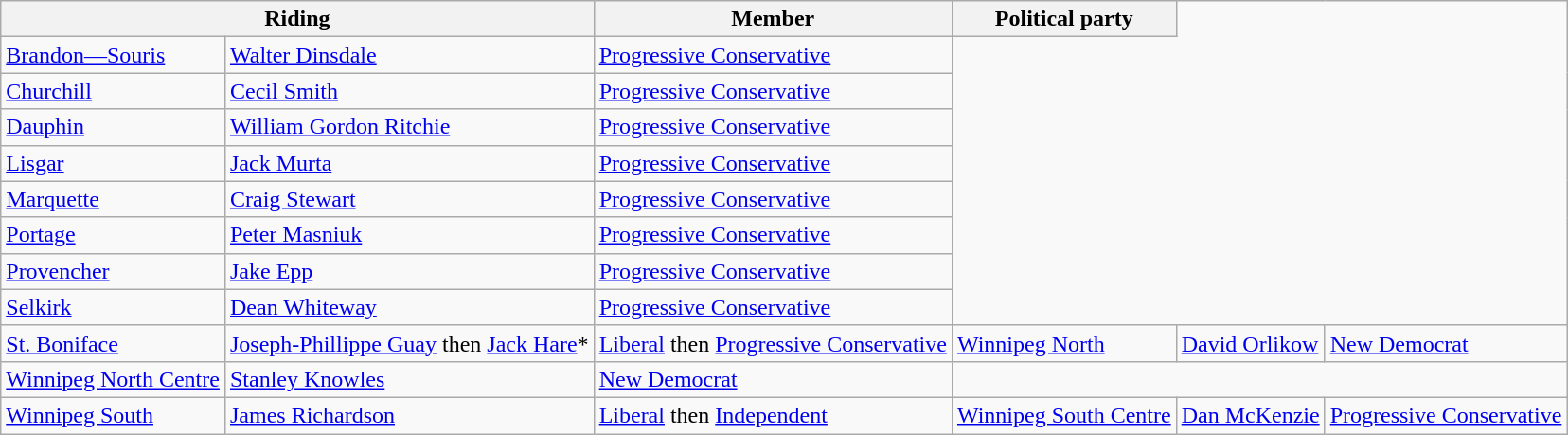<table class="wikitable">
<tr>
<th colspan=2>Riding</th>
<th>Member</th>
<th>Political party</th>
</tr>
<tr>
<td><a href='#'>Brandon—Souris</a></td>
<td><a href='#'>Walter Dinsdale</a></td>
<td><a href='#'>Progressive Conservative</a></td>
</tr>
<tr>
<td><a href='#'>Churchill</a></td>
<td><a href='#'>Cecil Smith</a></td>
<td><a href='#'>Progressive Conservative</a></td>
</tr>
<tr>
<td><a href='#'>Dauphin</a></td>
<td><a href='#'>William Gordon Ritchie</a></td>
<td><a href='#'>Progressive Conservative</a></td>
</tr>
<tr>
<td><a href='#'>Lisgar</a></td>
<td><a href='#'>Jack Murta</a></td>
<td><a href='#'>Progressive Conservative</a></td>
</tr>
<tr>
<td><a href='#'>Marquette</a></td>
<td><a href='#'>Craig Stewart</a></td>
<td><a href='#'>Progressive Conservative</a></td>
</tr>
<tr>
<td><a href='#'>Portage</a></td>
<td><a href='#'>Peter Masniuk</a></td>
<td><a href='#'>Progressive Conservative</a></td>
</tr>
<tr>
<td><a href='#'>Provencher</a></td>
<td><a href='#'>Jake Epp</a></td>
<td><a href='#'>Progressive Conservative</a></td>
</tr>
<tr>
<td><a href='#'>Selkirk</a></td>
<td><a href='#'>Dean Whiteway</a></td>
<td><a href='#'>Progressive Conservative</a></td>
</tr>
<tr>
<td rowspan=2><a href='#'>St. Boniface</a></td>
<td rowspan=2><a href='#'>Joseph-Phillippe Guay</a> then <a href='#'>Jack Hare</a>*</td>
<td rowspan=2><a href='#'>Liberal</a> then <a href='#'>Progressive Conservative</a><br></td>
</tr>
<tr>
<td><a href='#'>Winnipeg North</a></td>
<td><a href='#'>David Orlikow</a></td>
<td><a href='#'>New Democrat</a></td>
</tr>
<tr>
<td><a href='#'>Winnipeg North Centre</a></td>
<td><a href='#'>Stanley Knowles</a></td>
<td><a href='#'>New Democrat</a></td>
</tr>
<tr>
<td rowspan=2><a href='#'>Winnipeg South</a></td>
<td rowspan=2><a href='#'>James Richardson</a></td>
<td rowspan=2><a href='#'>Liberal</a> then <a href='#'>Independent</a><br></td>
</tr>
<tr>
<td><a href='#'>Winnipeg South Centre</a></td>
<td><a href='#'>Dan McKenzie</a></td>
<td><a href='#'>Progressive Conservative</a></td>
</tr>
</table>
